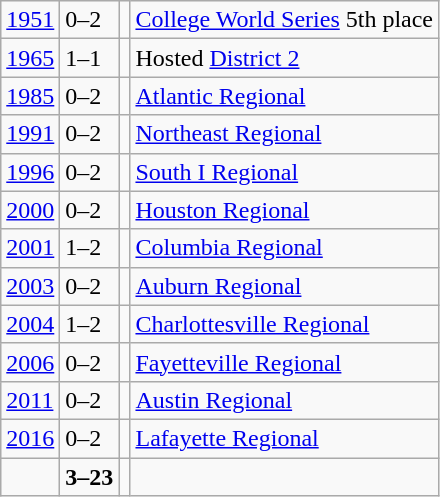<table class="wikitable">
<tr>
<td><a href='#'>1951</a></td>
<td>0–2</td>
<td></td>
<td><a href='#'>College World Series</a> 5th place</td>
</tr>
<tr>
<td><a href='#'>1965</a></td>
<td>1–1</td>
<td></td>
<td>Hosted <a href='#'>District 2</a></td>
</tr>
<tr>
<td><a href='#'>1985</a></td>
<td>0–2</td>
<td></td>
<td><a href='#'>Atlantic Regional</a></td>
</tr>
<tr>
<td><a href='#'>1991</a></td>
<td>0–2</td>
<td></td>
<td><a href='#'>Northeast Regional</a></td>
</tr>
<tr>
<td><a href='#'>1996</a></td>
<td>0–2</td>
<td></td>
<td><a href='#'>South I Regional</a></td>
</tr>
<tr>
<td><a href='#'>2000</a></td>
<td>0–2</td>
<td></td>
<td><a href='#'>Houston Regional</a></td>
</tr>
<tr>
<td><a href='#'>2001</a></td>
<td>1–2</td>
<td></td>
<td><a href='#'>Columbia Regional</a></td>
</tr>
<tr>
<td><a href='#'>2003</a></td>
<td>0–2</td>
<td></td>
<td><a href='#'>Auburn Regional</a></td>
</tr>
<tr>
<td><a href='#'>2004</a></td>
<td>1–2</td>
<td></td>
<td><a href='#'>Charlottesville Regional</a></td>
</tr>
<tr>
<td><a href='#'>2006</a></td>
<td>0–2</td>
<td></td>
<td><a href='#'>Fayetteville Regional</a></td>
</tr>
<tr>
<td><a href='#'>2011</a></td>
<td>0–2</td>
<td></td>
<td><a href='#'>Austin Regional</a></td>
</tr>
<tr>
<td><a href='#'>2016</a></td>
<td>0–2</td>
<td></td>
<td><a href='#'>Lafayette Regional</a></td>
</tr>
<tr>
<td></td>
<td><strong>3–23</strong></td>
<td><strong></strong></td>
<td></td>
</tr>
</table>
